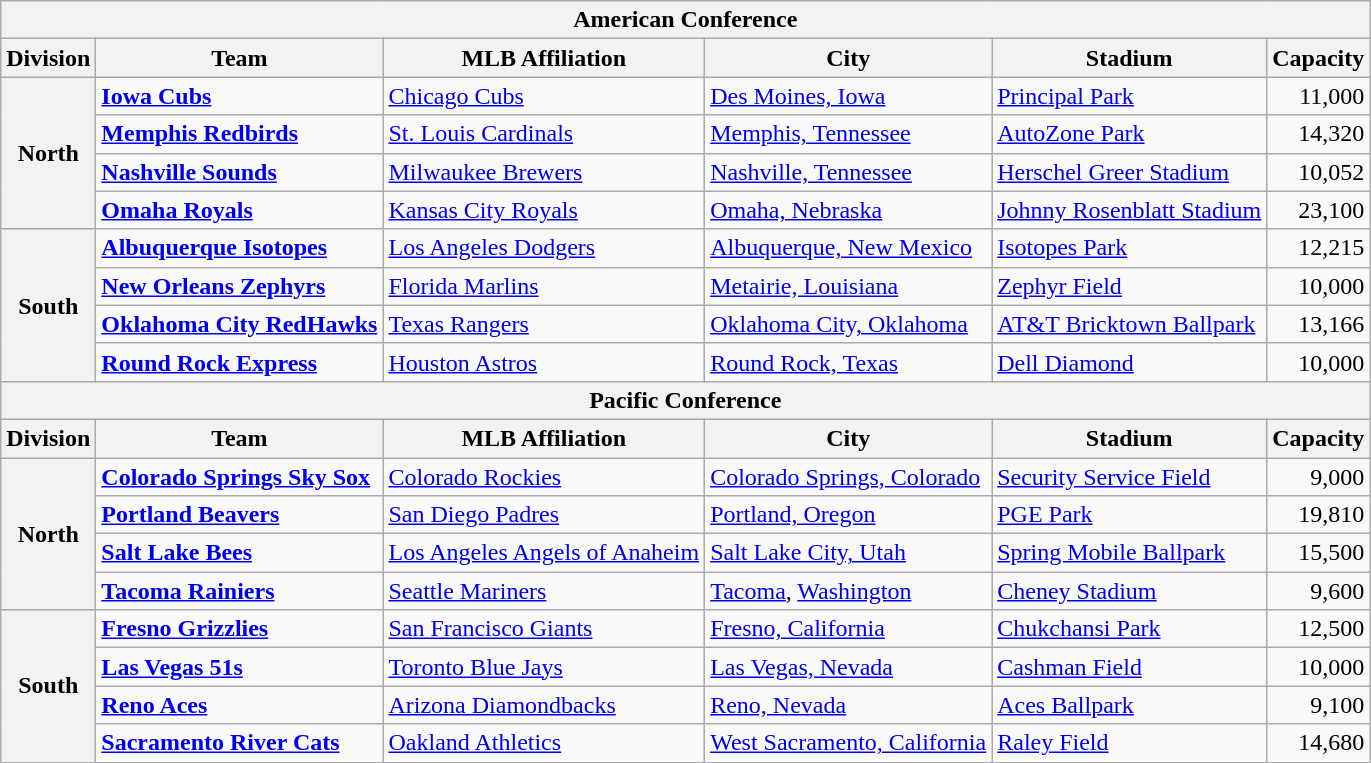<table class="wikitable">
<tr>
<th colspan="6">American Conference</th>
</tr>
<tr>
<th>Division</th>
<th>Team</th>
<th>MLB Affiliation</th>
<th>City</th>
<th>Stadium</th>
<th>Capacity</th>
</tr>
<tr>
<th rowspan="4">North</th>
<td><strong><a href='#'>Iowa Cubs</a></strong></td>
<td><a href='#'>Chicago Cubs</a></td>
<td><a href='#'>Des Moines, Iowa</a></td>
<td><a href='#'>Principal Park</a></td>
<td align="right">11,000</td>
</tr>
<tr>
<td><strong><a href='#'>Memphis Redbirds</a></strong></td>
<td><a href='#'>St. Louis Cardinals</a></td>
<td><a href='#'>Memphis, Tennessee</a></td>
<td><a href='#'>AutoZone Park</a></td>
<td align="right">14,320</td>
</tr>
<tr>
<td><strong><a href='#'>Nashville Sounds</a></strong></td>
<td><a href='#'>Milwaukee Brewers</a></td>
<td><a href='#'>Nashville, Tennessee</a></td>
<td><a href='#'>Herschel Greer Stadium</a></td>
<td align="right">10,052</td>
</tr>
<tr>
<td><strong><a href='#'>Omaha Royals</a></strong></td>
<td><a href='#'>Kansas City Royals</a></td>
<td><a href='#'>Omaha, Nebraska</a></td>
<td><a href='#'>Johnny Rosenblatt Stadium</a></td>
<td align="right">23,100</td>
</tr>
<tr>
<th rowspan="4">South</th>
<td><strong><a href='#'>Albuquerque Isotopes</a></strong></td>
<td><a href='#'>Los Angeles Dodgers</a></td>
<td><a href='#'>Albuquerque, New Mexico</a></td>
<td><a href='#'>Isotopes Park</a></td>
<td align="right">12,215</td>
</tr>
<tr>
<td><strong><a href='#'>New Orleans Zephyrs</a></strong></td>
<td><a href='#'>Florida Marlins</a></td>
<td><a href='#'>Metairie, Louisiana</a></td>
<td><a href='#'>Zephyr Field</a></td>
<td align="right">10,000</td>
</tr>
<tr>
<td><strong><a href='#'>Oklahoma City RedHawks</a></strong></td>
<td><a href='#'>Texas Rangers</a></td>
<td><a href='#'>Oklahoma City, Oklahoma</a></td>
<td><a href='#'>AT&T Bricktown Ballpark</a></td>
<td align="right">13,166</td>
</tr>
<tr>
<td><strong><a href='#'>Round Rock Express</a></strong></td>
<td><a href='#'>Houston Astros</a></td>
<td><a href='#'>Round Rock, Texas</a></td>
<td><a href='#'>Dell Diamond</a></td>
<td align="right">10,000</td>
</tr>
<tr>
<th colspan="6">Pacific Conference</th>
</tr>
<tr>
<th>Division</th>
<th>Team</th>
<th>MLB Affiliation</th>
<th>City</th>
<th>Stadium</th>
<th>Capacity</th>
</tr>
<tr>
<th rowspan="4">North</th>
<td><strong><a href='#'>Colorado Springs Sky Sox</a></strong></td>
<td><a href='#'>Colorado Rockies</a></td>
<td><a href='#'>Colorado Springs, Colorado</a></td>
<td><a href='#'>Security Service Field</a></td>
<td align="right">9,000</td>
</tr>
<tr>
<td><strong><a href='#'>Portland Beavers</a></strong></td>
<td><a href='#'>San Diego Padres</a></td>
<td><a href='#'>Portland, Oregon</a></td>
<td><a href='#'>PGE Park</a></td>
<td align="right">19,810</td>
</tr>
<tr>
<td><strong><a href='#'>Salt Lake Bees</a></strong></td>
<td><a href='#'>Los Angeles Angels of Anaheim</a></td>
<td><a href='#'>Salt Lake City, Utah</a></td>
<td><a href='#'>Spring Mobile Ballpark</a></td>
<td align="right">15,500</td>
</tr>
<tr>
<td><strong><a href='#'>Tacoma Rainiers</a></strong></td>
<td><a href='#'>Seattle Mariners</a></td>
<td><a href='#'>Tacoma</a>, <a href='#'>Washington</a></td>
<td><a href='#'>Cheney Stadium</a></td>
<td align="right">9,600</td>
</tr>
<tr>
<th rowspan="4">South</th>
<td><strong><a href='#'>Fresno Grizzlies</a></strong></td>
<td><a href='#'>San Francisco Giants</a></td>
<td><a href='#'>Fresno, California</a></td>
<td><a href='#'>Chukchansi Park</a></td>
<td align="right">12,500</td>
</tr>
<tr>
<td><strong><a href='#'>Las Vegas 51s</a></strong></td>
<td><a href='#'>Toronto Blue Jays</a></td>
<td><a href='#'>Las Vegas, Nevada</a></td>
<td><a href='#'>Cashman Field</a></td>
<td align="right">10,000</td>
</tr>
<tr>
<td><strong><a href='#'>Reno Aces</a></strong></td>
<td><a href='#'>Arizona Diamondbacks</a></td>
<td><a href='#'>Reno, Nevada</a></td>
<td><a href='#'>Aces Ballpark</a></td>
<td align="right">9,100</td>
</tr>
<tr>
<td><strong><a href='#'>Sacramento River Cats</a></strong></td>
<td><a href='#'>Oakland Athletics</a></td>
<td><a href='#'>West Sacramento, California</a></td>
<td><a href='#'>Raley Field</a></td>
<td align="right">14,680</td>
</tr>
</table>
